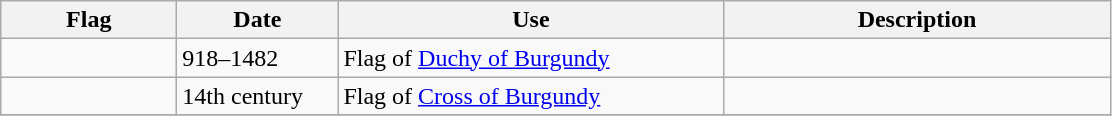<table class="wikitable">
<tr>
<th style="width:110px;">Flag</th>
<th style="width:100px;">Date</th>
<th style="width:250px;">Use</th>
<th style="width:250px;">Description</th>
</tr>
<tr>
<td></td>
<td>918–1482</td>
<td>Flag of <a href='#'>Duchy of Burgundy</a></td>
<td></td>
</tr>
<tr>
<td></td>
<td>14th century</td>
<td>Flag of <a href='#'>Cross of Burgundy</a></td>
<td></td>
</tr>
<tr>
</tr>
</table>
